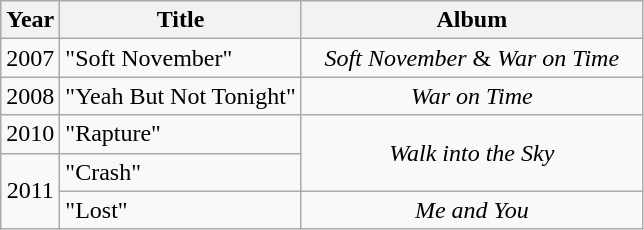<table class="wikitable" style="text-align:center;">
<tr>
<th scope="col">Year</th>
<th scope="col">Title</th>
<th scope="col" width="220">Album</th>
</tr>
<tr>
<td>2007</td>
<td align="left">"Soft November"</td>
<td><em>Soft November</em> & <em>War on Time</em></td>
</tr>
<tr>
<td>2008</td>
<td align="left">"Yeah But Not Tonight"</td>
<td><em>War on Time</em></td>
</tr>
<tr>
<td>2010</td>
<td align="left">"Rapture"</td>
<td rowspan="2"><em>Walk into the Sky</em></td>
</tr>
<tr>
<td rowspan="2">2011</td>
<td align="left">"Crash"</td>
</tr>
<tr>
<td align="left">"Lost"</td>
<td><em>Me and You</em></td>
</tr>
</table>
